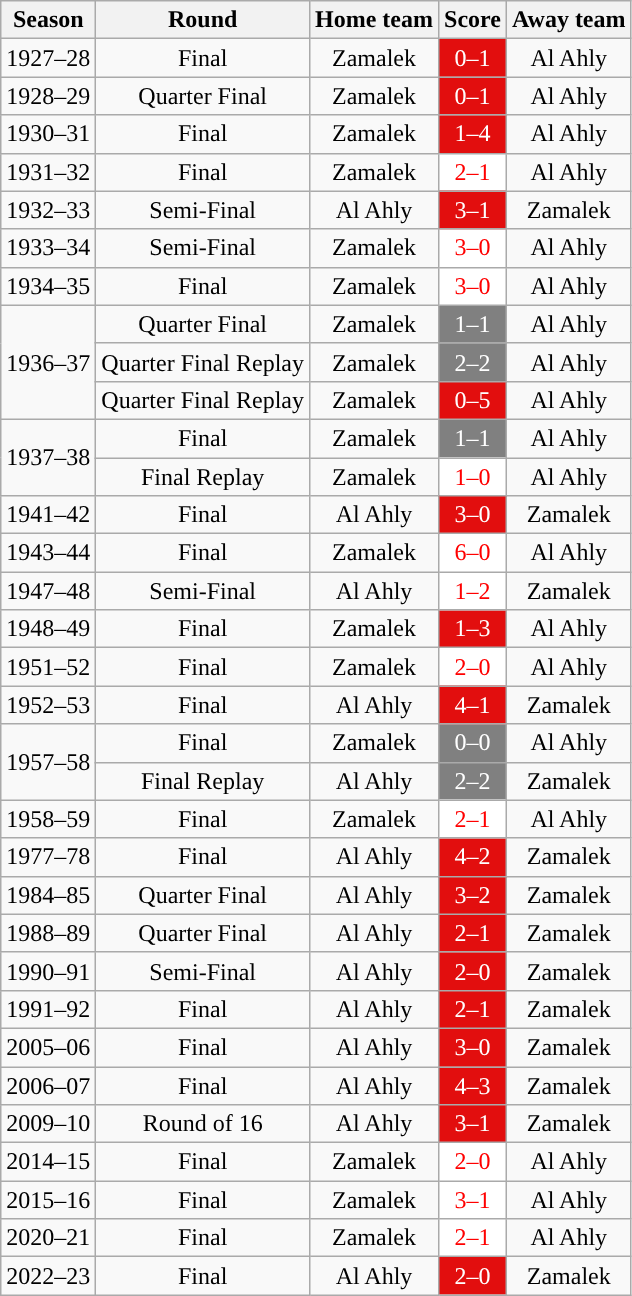<table class="wikitable" style="text-align: center;">
<tr>
<th>Season</th>
<th>Round</th>
<th>Home team</th>
<th>Score</th>
<th>Away team</th>
</tr>
<tr>
<td>1927–28</td>
<td>Final</td>
<td>Zamalek</td>
<td style="text-align:center; background:#E20E0E; color:#FFFFFF">0–1</td>
<td>Al Ahly</td>
</tr>
<tr>
<td>1928–29</td>
<td>Quarter Final</td>
<td>Zamalek</td>
<td style="text-align:center; background:#E20E0E; color:#FFFFFF">0–1</td>
<td>Al Ahly</td>
</tr>
<tr>
<td>1930–31</td>
<td>Final</td>
<td>Zamalek</td>
<td style="text-align:center; background:#E20E0E; color:#FFFFFF">1–4</td>
<td>Al Ahly</td>
</tr>
<tr>
<td>1931–32</td>
<td>Final</td>
<td>Zamalek</td>
<td style="text-align:center; background:#fff;color:red;">2–1</td>
<td>Al Ahly</td>
</tr>
<tr>
<td>1932–33</td>
<td>Semi-Final</td>
<td>Al Ahly</td>
<td style="text-align:center; background:#E20E0E; color:#FFFFFF">3–1</td>
<td>Zamalek</td>
</tr>
<tr>
<td>1933–34</td>
<td>Semi-Final</td>
<td>Zamalek</td>
<td style="text-align:center; background:#fff;color:red;">3–0</td>
<td>Al Ahly</td>
</tr>
<tr>
<td>1934–35</td>
<td>Final</td>
<td>Zamalek</td>
<td style="text-align:center; background:#fff;color:red;">3–0</td>
<td>Al Ahly</td>
</tr>
<tr>
<td rowspan="3">1936–37</td>
<td>Quarter Final</td>
<td>Zamalek</td>
<td style="text-align:center; background:#808080;color:white;">1–1</td>
<td>Al Ahly</td>
</tr>
<tr>
<td>Quarter Final Replay</td>
<td>Zamalek</td>
<td style="text-align:center; background:#808080;color:white;">2–2</td>
<td>Al Ahly</td>
</tr>
<tr>
<td>Quarter Final Replay</td>
<td>Zamalek</td>
<td style="text-align:center; background:#E20E0E; color:#FFFFFF">0–5</td>
<td>Al Ahly</td>
</tr>
<tr>
<td rowspan="2">1937–38</td>
<td>Final</td>
<td>Zamalek</td>
<td style="text-align:center; background:#808080;color:white;">1–1</td>
<td>Al Ahly</td>
</tr>
<tr>
<td>Final Replay</td>
<td>Zamalek</td>
<td style="text-align:center; background:#fff;color:red;">1–0</td>
<td>Al Ahly</td>
</tr>
<tr>
<td>1941–42</td>
<td>Final</td>
<td>Al Ahly</td>
<td style="text-align:center; background:#E20E0E; color:#FFFFFF">3–0</td>
<td>Zamalek</td>
</tr>
<tr>
<td>1943–44</td>
<td>Final</td>
<td>Zamalek</td>
<td style="text-align:center; background:#fff;color:red;">6–0</td>
<td>Al Ahly</td>
</tr>
<tr>
<td>1947–48</td>
<td>Semi-Final</td>
<td>Al Ahly</td>
<td style="text-align:center; background:#fff;color:red;">1–2</td>
<td>Zamalek</td>
</tr>
<tr>
<td>1948–49</td>
<td>Final</td>
<td>Zamalek</td>
<td style="text-align:center; background:#E20E0E; color:#FFFFFF">1–3</td>
<td>Al Ahly</td>
</tr>
<tr>
<td>1951–52</td>
<td>Final</td>
<td>Zamalek</td>
<td style="text-align:center; background:#fff;color:red;">2–0</td>
<td>Al Ahly</td>
</tr>
<tr>
<td>1952–53</td>
<td>Final</td>
<td>Al Ahly</td>
<td style="text-align:center; background:#E20E0E; color:#FFFFFF">4–1</td>
<td>Zamalek</td>
</tr>
<tr>
<td rowspan="2">1957–58</td>
<td>Final</td>
<td>Zamalek</td>
<td style="text-align:center; background:#808080;color:white;">0–0</td>
<td>Al Ahly</td>
</tr>
<tr>
<td>Final Replay</td>
<td>Al Ahly</td>
<td style="text-align:center; background:#808080;color:white;">2–2</td>
<td>Zamalek</td>
</tr>
<tr>
<td>1958–59</td>
<td>Final</td>
<td>Zamalek</td>
<td style="text-align:center; background:#fff;color:red;">2–1</td>
<td>Al Ahly</td>
</tr>
<tr>
<td>1977–78</td>
<td>Final</td>
<td>Al Ahly</td>
<td style="text-align:center; background:#E20E0E; color:#FFFFFF">4–2</td>
<td>Zamalek</td>
</tr>
<tr>
<td>1984–85</td>
<td>Quarter Final</td>
<td>Al Ahly</td>
<td style="text-align:center; background:#E20E0E; color:#FFFFFF">3–2</td>
<td>Zamalek</td>
</tr>
<tr>
<td>1988–89</td>
<td>Quarter Final</td>
<td>Al Ahly</td>
<td style="text-align:center; background:#E20E0E; color:#FFFFFF">2–1</td>
<td>Zamalek</td>
</tr>
<tr>
<td>1990–91</td>
<td>Semi-Final</td>
<td>Al Ahly</td>
<td style="text-align:center; background:#E20E0E; color:#FFFFFF">2–0</td>
<td>Zamalek</td>
</tr>
<tr>
<td>1991–92</td>
<td>Final</td>
<td>Al Ahly</td>
<td style="text-align:center; background:#E20E0E; color:#FFFFFF">2–1</td>
<td>Zamalek</td>
</tr>
<tr>
<td>2005–06</td>
<td>Final</td>
<td>Al Ahly</td>
<td style="text-align:center; background:#E20E0E; color:#FFFFFF">3–0</td>
<td>Zamalek</td>
</tr>
<tr>
<td>2006–07</td>
<td>Final</td>
<td>Al Ahly</td>
<td style="text-align:center; background:#E20E0E; color:#FFFFFF">4–3</td>
<td>Zamalek</td>
</tr>
<tr>
<td>2009–10</td>
<td>Round of 16</td>
<td>Al Ahly</td>
<td style="text-align:center; background:#E20E0E; color:#FFFFFF">3–1</td>
<td>Zamalek</td>
</tr>
<tr>
<td>2014–15</td>
<td>Final</td>
<td>Zamalek</td>
<td style="text-align:center; background:#fff;color:red;">2–0</td>
<td>Al Ahly</td>
</tr>
<tr>
<td>2015–16</td>
<td>Final</td>
<td>Zamalek</td>
<td style="text-align:center; background:#fff;color:red;">3–1</td>
<td>Al Ahly</td>
</tr>
<tr>
<td>2020–21</td>
<td>Final</td>
<td>Zamalek</td>
<td style="text-align:center; background:#fff;color:red;">2–1</td>
<td>Al Ahly</td>
</tr>
<tr>
<td>2022–23</td>
<td>Final</td>
<td>Al Ahly</td>
<td style="text-align:center; background:#E20E0E; color:#FFFFFF">2–0</td>
<td>Zamalek</td>
</tr>
</table>
